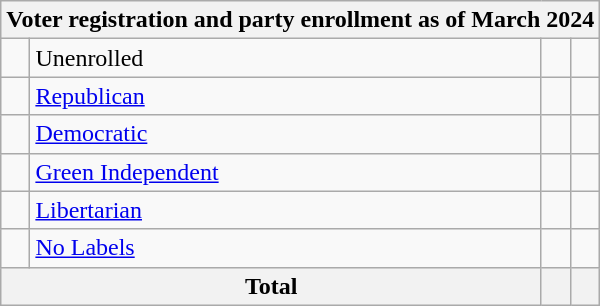<table class=wikitable>
<tr>
<th colspan = 6>Voter registration and party enrollment as of March 2024</th>
</tr>
<tr>
<td></td>
<td>Unenrolled</td>
<td align = center></td>
<td align = center></td>
</tr>
<tr>
<td></td>
<td><a href='#'>Republican</a></td>
<td align = center></td>
<td align = center></td>
</tr>
<tr>
<td></td>
<td><a href='#'>Democratic</a></td>
<td align = center></td>
<td align = center></td>
</tr>
<tr>
<td></td>
<td><a href='#'>Green Independent</a></td>
<td align = center></td>
<td align = center></td>
</tr>
<tr>
<td></td>
<td><a href='#'>Libertarian</a></td>
<td align = center></td>
<td align = center></td>
</tr>
<tr>
<td></td>
<td><a href='#'>No Labels</a></td>
<td align = center></td>
<td align = center></td>
</tr>
<tr>
<th colspan = 2>Total</th>
<th align = center></th>
<th align = center></th>
</tr>
</table>
